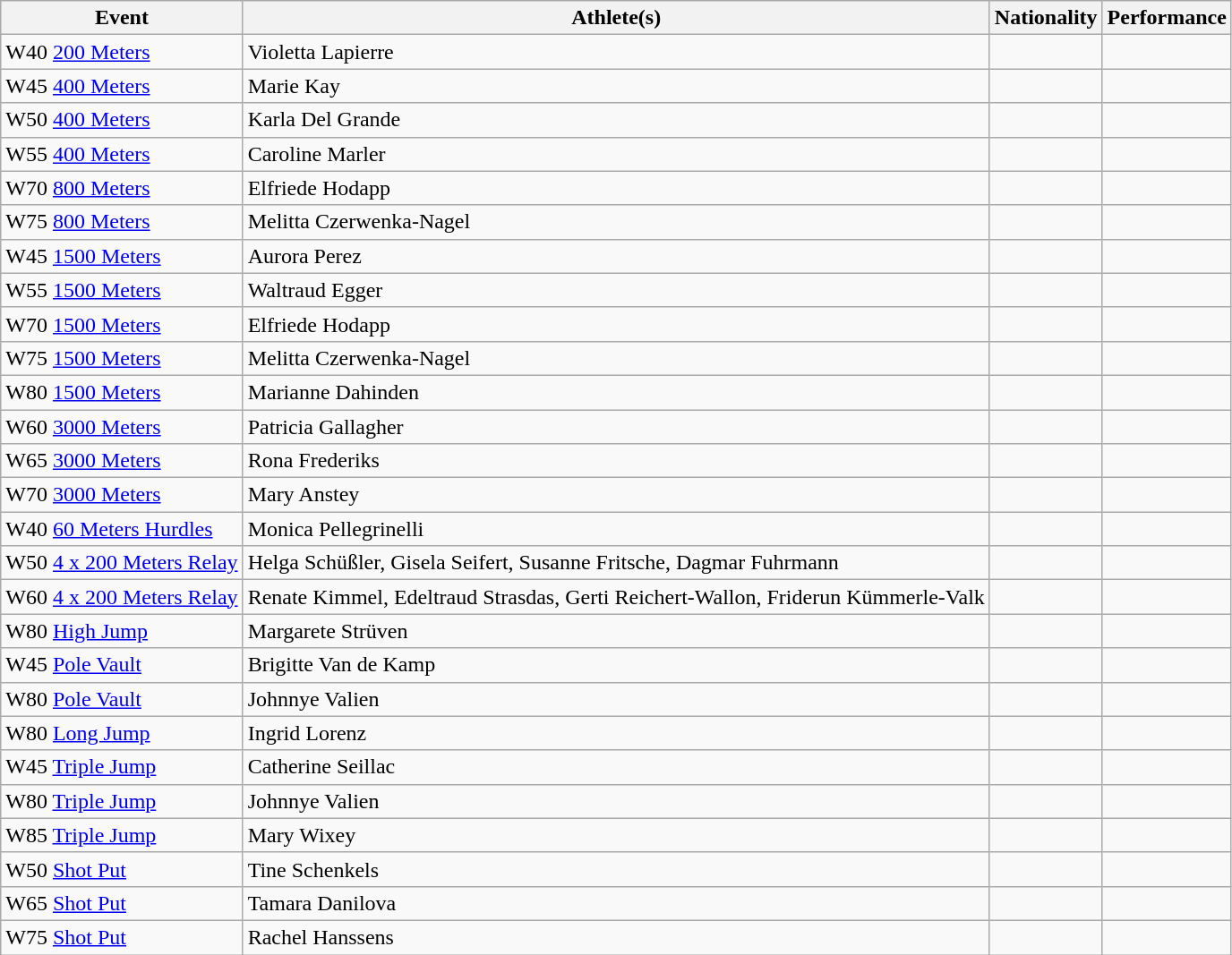<table class="wikitable">
<tr>
<th>Event</th>
<th>Athlete(s)</th>
<th>Nationality</th>
<th>Performance</th>
</tr>
<tr>
<td>W40 <a href='#'>200 Meters</a></td>
<td>Violetta Lapierre</td>
<td></td>
<td></td>
</tr>
<tr>
<td>W45 <a href='#'>400 Meters</a></td>
<td>Marie Kay</td>
<td></td>
<td></td>
</tr>
<tr>
<td>W50 <a href='#'>400 Meters</a></td>
<td>Karla Del Grande</td>
<td></td>
<td></td>
</tr>
<tr>
<td>W55 <a href='#'>400 Meters</a></td>
<td>Caroline Marler</td>
<td></td>
<td></td>
</tr>
<tr>
<td>W70 <a href='#'>800 Meters</a></td>
<td>Elfriede Hodapp</td>
<td></td>
<td></td>
</tr>
<tr>
<td>W75 <a href='#'>800 Meters</a></td>
<td>Melitta Czerwenka-Nagel</td>
<td></td>
<td></td>
</tr>
<tr>
<td>W45 <a href='#'>1500 Meters</a></td>
<td>Aurora Perez</td>
<td></td>
<td></td>
</tr>
<tr>
<td>W55 <a href='#'>1500 Meters</a></td>
<td>Waltraud Egger</td>
<td></td>
<td></td>
</tr>
<tr>
<td>W70 <a href='#'>1500 Meters</a></td>
<td>Elfriede Hodapp</td>
<td></td>
<td></td>
</tr>
<tr>
<td>W75 <a href='#'>1500 Meters</a></td>
<td>Melitta Czerwenka-Nagel</td>
<td></td>
<td></td>
</tr>
<tr>
<td>W80 <a href='#'>1500 Meters</a></td>
<td>Marianne Dahinden</td>
<td></td>
<td></td>
</tr>
<tr>
<td>W60 <a href='#'>3000 Meters</a></td>
<td>Patricia Gallagher</td>
<td></td>
<td></td>
</tr>
<tr>
<td>W65 <a href='#'>3000 Meters</a></td>
<td>Rona Frederiks</td>
<td></td>
<td></td>
</tr>
<tr>
<td>W70 <a href='#'>3000 Meters</a></td>
<td>Mary Anstey</td>
<td></td>
<td></td>
</tr>
<tr>
<td>W40 <a href='#'>60 Meters Hurdles</a></td>
<td>Monica Pellegrinelli</td>
<td></td>
<td></td>
</tr>
<tr>
<td>W50 <a href='#'>4 x 200 Meters Relay</a></td>
<td>Helga Schüßler, Gisela Seifert, Susanne Fritsche, Dagmar Fuhrmann</td>
<td></td>
<td></td>
</tr>
<tr>
<td>W60 <a href='#'>4 x 200 Meters Relay</a></td>
<td>Renate Kimmel, Edeltraud Strasdas, Gerti Reichert-Wallon, Friderun Kümmerle-Valk</td>
<td></td>
<td></td>
</tr>
<tr>
<td>W80 <a href='#'>High Jump</a></td>
<td>Margarete Strüven</td>
<td></td>
<td></td>
</tr>
<tr>
<td>W45 <a href='#'>Pole Vault</a></td>
<td>Brigitte Van de Kamp</td>
<td></td>
<td></td>
</tr>
<tr>
<td>W80 <a href='#'>Pole Vault</a></td>
<td>Johnnye Valien</td>
<td></td>
<td></td>
</tr>
<tr>
<td>W80 <a href='#'>Long Jump</a></td>
<td>Ingrid Lorenz</td>
<td></td>
<td></td>
</tr>
<tr>
<td>W45 <a href='#'>Triple Jump</a></td>
<td>Catherine Seillac</td>
<td></td>
<td></td>
</tr>
<tr>
<td>W80 <a href='#'>Triple Jump</a></td>
<td>Johnnye Valien</td>
<td></td>
<td></td>
</tr>
<tr>
<td>W85 <a href='#'>Triple Jump</a></td>
<td>Mary Wixey</td>
<td></td>
<td></td>
</tr>
<tr>
<td>W50 <a href='#'>Shot Put</a></td>
<td>Tine Schenkels</td>
<td></td>
<td></td>
</tr>
<tr>
<td>W65 <a href='#'>Shot Put</a></td>
<td>Tamara Danilova</td>
<td></td>
<td></td>
</tr>
<tr>
<td>W75 <a href='#'>Shot Put</a></td>
<td>Rachel Hanssens</td>
<td></td>
<td></td>
</tr>
</table>
